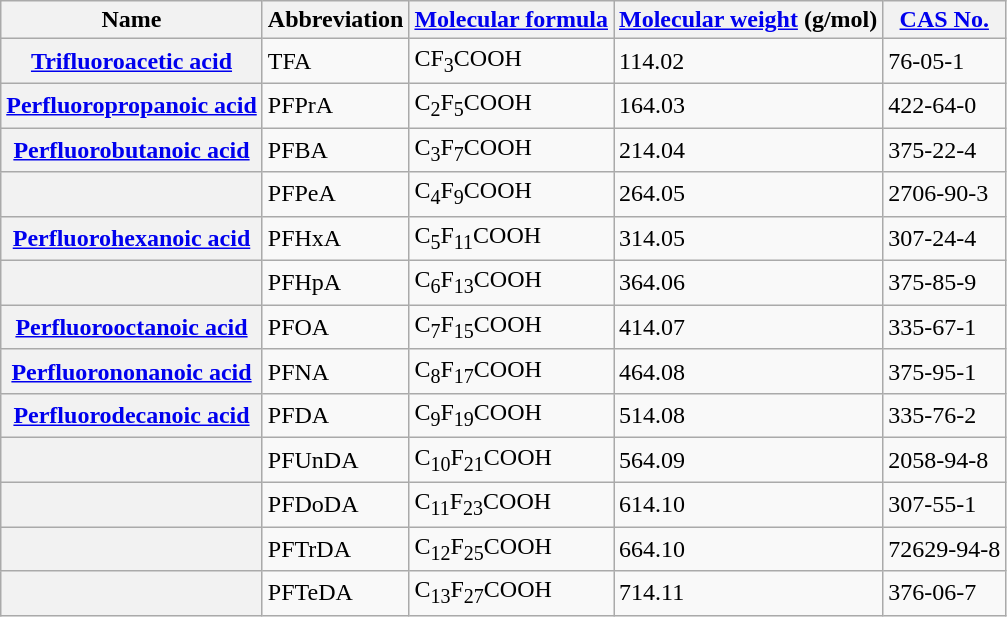<table class="wikitable sortable plainrowheaders">
<tr>
<th scope="col">Name</th>
<th scope="col">Abbreviation</th>
<th scope="col"><a href='#'>Molecular formula</a></th>
<th scope="col"><a href='#'>Molecular weight</a> (g/mol)</th>
<th scope="col"><a href='#'>CAS No.</a></th>
</tr>
<tr>
<th scope="row"><a href='#'>Trifluoroacetic acid</a></th>
<td>TFA</td>
<td>CF<sub>3</sub>COOH</td>
<td>114.02</td>
<td>76-05-1</td>
</tr>
<tr>
<th scope="row"><a href='#'>Perfluoropropanoic acid</a></th>
<td>PFPrA</td>
<td>C<sub>2</sub>F<sub>5</sub>COOH</td>
<td>164.03</td>
<td>422-64-0</td>
</tr>
<tr>
<th scope="row"><a href='#'>Perfluorobutanoic acid</a></th>
<td>PFBA</td>
<td>C<sub>3</sub>F<sub>7</sub>COOH</td>
<td>214.04</td>
<td>375-22-4</td>
</tr>
<tr>
<th scope="row"></th>
<td>PFPeA</td>
<td>C<sub>4</sub>F<sub>9</sub>COOH</td>
<td>264.05</td>
<td>2706-90-3</td>
</tr>
<tr>
<th scope="row"><a href='#'>Perfluorohexanoic acid</a></th>
<td>PFHxA</td>
<td>C<sub>5</sub>F<sub>11</sub>COOH</td>
<td>314.05</td>
<td>307-24-4</td>
</tr>
<tr>
<th scope="row"></th>
<td>PFHpA</td>
<td>C<sub>6</sub>F<sub>13</sub>COOH</td>
<td>364.06</td>
<td>375-85-9</td>
</tr>
<tr>
<th scope="row"><a href='#'>Perfluorooctanoic acid</a></th>
<td>PFOA</td>
<td>C<sub>7</sub>F<sub>15</sub>COOH</td>
<td>414.07</td>
<td>335-67-1</td>
</tr>
<tr>
<th scope="row"><a href='#'>Perfluorononanoic acid</a></th>
<td>PFNA</td>
<td>C<sub>8</sub>F<sub>17</sub>COOH</td>
<td>464.08</td>
<td>375-95-1</td>
</tr>
<tr>
<th scope="row"><a href='#'>Perfluorodecanoic acid</a></th>
<td>PFDA</td>
<td>C<sub>9</sub>F<sub>19</sub>COOH</td>
<td>514.08</td>
<td>335-76-2</td>
</tr>
<tr>
<th scope="row"></th>
<td>PFUnDA</td>
<td>C<sub>10</sub>F<sub>21</sub>COOH</td>
<td>564.09</td>
<td>2058-94-8</td>
</tr>
<tr>
<th scope="row"></th>
<td>PFDoDA</td>
<td>C<sub>11</sub>F<sub>23</sub>COOH</td>
<td>614.10</td>
<td>307-55-1</td>
</tr>
<tr>
<th scope="row"></th>
<td>PFTrDA</td>
<td>C<sub>12</sub>F<sub>25</sub>COOH</td>
<td>664.10</td>
<td>72629-94-8</td>
</tr>
<tr>
<th scope="row"></th>
<td>PFTeDA</td>
<td>C<sub>13</sub>F<sub>27</sub>COOH</td>
<td>714.11</td>
<td>376-06-7</td>
</tr>
</table>
